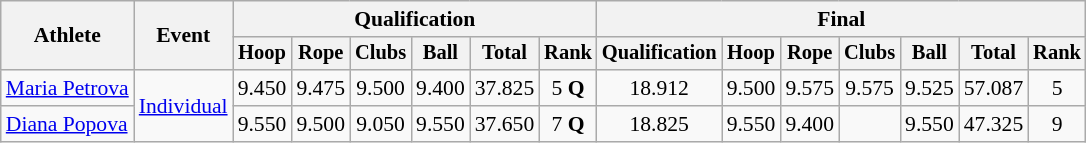<table class=wikitable style="font-size:90%">
<tr>
<th rowspan=2>Athlete</th>
<th rowspan=2>Event</th>
<th colspan=6>Qualification</th>
<th colspan=7>Final</th>
</tr>
<tr style="font-size:95%">
<th>Hoop</th>
<th>Rope</th>
<th>Clubs</th>
<th>Ball</th>
<th>Total</th>
<th>Rank</th>
<th>Qualification</th>
<th>Hoop</th>
<th>Rope</th>
<th>Clubs</th>
<th>Ball</th>
<th>Total</th>
<th>Rank</th>
</tr>
<tr align=center>
<td align=left><a href='#'>Maria Petrova</a></td>
<td align=left rowspan=2><a href='#'>Individual</a></td>
<td>9.450</td>
<td>9.475</td>
<td>9.500</td>
<td>9.400</td>
<td>37.825</td>
<td>5 <strong>Q</strong></td>
<td>18.912</td>
<td>9.500</td>
<td>9.575</td>
<td>9.575</td>
<td>9.525</td>
<td>57.087</td>
<td>5</td>
</tr>
<tr align=center>
<td align=left><a href='#'>Diana Popova</a></td>
<td>9.550</td>
<td>9.500</td>
<td>9.050</td>
<td>9.550</td>
<td>37.650</td>
<td>7 <strong>Q</strong></td>
<td>18.825</td>
<td>9.550</td>
<td>9.400</td>
<td></td>
<td>9.550</td>
<td>47.325</td>
<td>9</td>
</tr>
</table>
